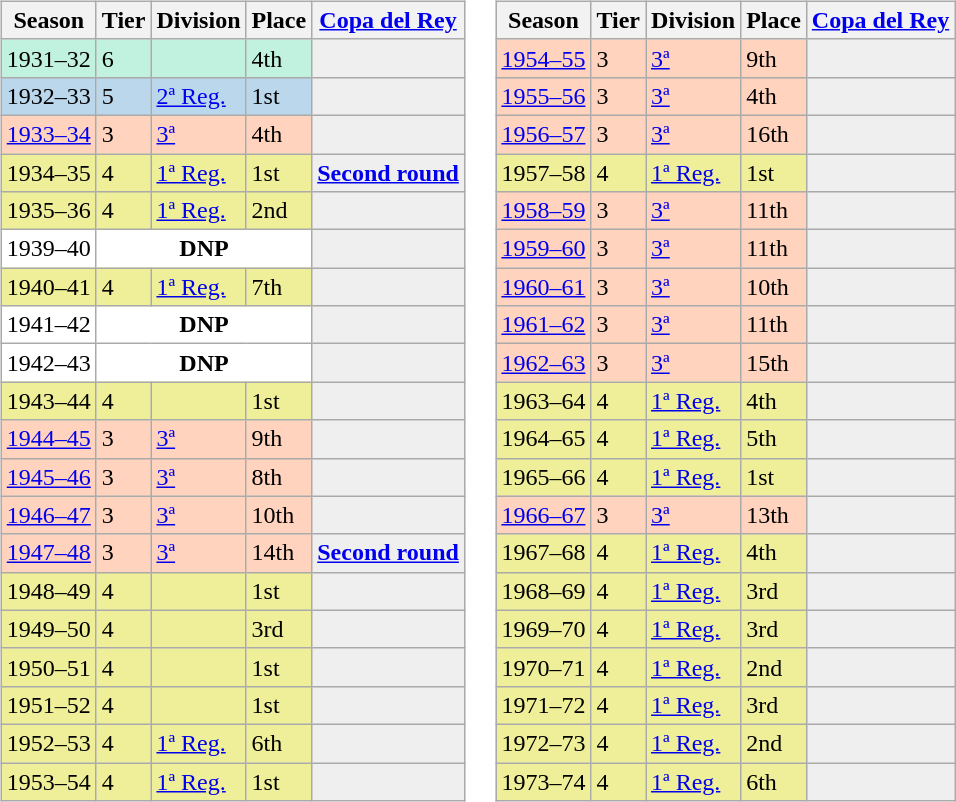<table>
<tr>
<td valign="top" width=0%><br><table class="wikitable">
<tr style="background:#f0f6fa;">
<th>Season</th>
<th>Tier</th>
<th>Division</th>
<th>Place</th>
<th><a href='#'>Copa del Rey</a></th>
</tr>
<tr>
<td style="background:#C0F2DF;">1931–32</td>
<td style="background:#C0F2DF;">6</td>
<td style="background:#C0F2DF;"></td>
<td style="background:#C0F2DF;">4th</td>
<th style="background:#efefef;"></th>
</tr>
<tr>
<td style="background:#BBD7EC;">1932–33</td>
<td style="background:#BBD7EC;">5</td>
<td style="background:#BBD7EC;"><a href='#'>2ª Reg.</a></td>
<td style="background:#BBD7EC;">1st</td>
<th style="background:#efefef;"></th>
</tr>
<tr>
<td style="background:#FFD3BD;"><a href='#'>1933–34</a></td>
<td style="background:#FFD3BD;">3</td>
<td style="background:#FFD3BD;"><a href='#'>3ª</a></td>
<td style="background:#FFD3BD;">4th</td>
<td style="background:#efefef;"></td>
</tr>
<tr>
<td style="background:#EFEF99;">1934–35</td>
<td style="background:#EFEF99;">4</td>
<td style="background:#EFEF99;"><a href='#'>1ª Reg.</a></td>
<td style="background:#EFEF99;">1st</td>
<th style="background:#efefef;"><a href='#'>Second round</a></th>
</tr>
<tr>
<td style="background:#EFEF99;">1935–36</td>
<td style="background:#EFEF99;">4</td>
<td style="background:#EFEF99;"><a href='#'>1ª Reg.</a></td>
<td style="background:#EFEF99;">2nd</td>
<th style="background:#efefef;"></th>
</tr>
<tr>
<td style="background:#FFFFFF;">1939–40</td>
<th style="background:#FFFFFF;" colspan="3">DNP</th>
<th style="background:#efefef;"></th>
</tr>
<tr>
<td style="background:#EFEF99;">1940–41</td>
<td style="background:#EFEF99;">4</td>
<td style="background:#EFEF99;"><a href='#'>1ª Reg.</a></td>
<td style="background:#EFEF99;">7th</td>
<th style="background:#efefef;"></th>
</tr>
<tr>
<td style="background:#FFFFFF;">1941–42</td>
<th style="background:#FFFFFF;" colspan="3">DNP</th>
<th style="background:#efefef;"></th>
</tr>
<tr>
<td style="background:#FFFFFF;">1942–43</td>
<th style="background:#FFFFFF;" colspan="3">DNP</th>
<th style="background:#efefef;"></th>
</tr>
<tr>
<td style="background:#EFEF99;">1943–44</td>
<td style="background:#EFEF99;">4</td>
<td style="background:#EFEF99;"></td>
<td style="background:#EFEF99;">1st</td>
<th style="background:#efefef;"></th>
</tr>
<tr>
<td style="background:#FFD3BD;"><a href='#'>1944–45</a></td>
<td style="background:#FFD3BD;">3</td>
<td style="background:#FFD3BD;"><a href='#'>3ª</a></td>
<td style="background:#FFD3BD;">9th</td>
<td style="background:#efefef;"></td>
</tr>
<tr>
<td style="background:#FFD3BD;"><a href='#'>1945–46</a></td>
<td style="background:#FFD3BD;">3</td>
<td style="background:#FFD3BD;"><a href='#'>3ª</a></td>
<td style="background:#FFD3BD;">8th</td>
<th style="background:#efefef;"></th>
</tr>
<tr>
<td style="background:#FFD3BD;"><a href='#'>1946–47</a></td>
<td style="background:#FFD3BD;">3</td>
<td style="background:#FFD3BD;"><a href='#'>3ª</a></td>
<td style="background:#FFD3BD;">10th</td>
<th style="background:#efefef;"></th>
</tr>
<tr>
<td style="background:#FFD3BD;"><a href='#'>1947–48</a></td>
<td style="background:#FFD3BD;">3</td>
<td style="background:#FFD3BD;"><a href='#'>3ª</a></td>
<td style="background:#FFD3BD;">14th</td>
<th style="background:#efefef;"><a href='#'>Second round</a></th>
</tr>
<tr>
<td style="background:#EFEF99;">1948–49</td>
<td style="background:#EFEF99;">4</td>
<td style="background:#EFEF99;"></td>
<td style="background:#EFEF99;">1st</td>
<th style="background:#efefef;"></th>
</tr>
<tr>
<td style="background:#EFEF99;">1949–50</td>
<td style="background:#EFEF99;">4</td>
<td style="background:#EFEF99;"></td>
<td style="background:#EFEF99;">3rd</td>
<th style="background:#efefef;"></th>
</tr>
<tr>
<td style="background:#EFEF99;">1950–51</td>
<td style="background:#EFEF99;">4</td>
<td style="background:#EFEF99;"></td>
<td style="background:#EFEF99;">1st</td>
<th style="background:#efefef;"></th>
</tr>
<tr>
<td style="background:#EFEF99;">1951–52</td>
<td style="background:#EFEF99;">4</td>
<td style="background:#EFEF99;"></td>
<td style="background:#EFEF99;">1st</td>
<th style="background:#efefef;"></th>
</tr>
<tr>
<td style="background:#EFEF99;">1952–53</td>
<td style="background:#EFEF99;">4</td>
<td style="background:#EFEF99;"><a href='#'>1ª Reg.</a></td>
<td style="background:#EFEF99;">6th</td>
<th style="background:#efefef;"></th>
</tr>
<tr>
<td style="background:#EFEF99;">1953–54</td>
<td style="background:#EFEF99;">4</td>
<td style="background:#EFEF99;"><a href='#'>1ª Reg.</a></td>
<td style="background:#EFEF99;">1st</td>
<th style="background:#efefef;"></th>
</tr>
</table>
</td>
<td valign="top" width=0%><br><table class="wikitable">
<tr style="background:#f0f6fa;">
<th>Season</th>
<th>Tier</th>
<th>Division</th>
<th>Place</th>
<th><a href='#'>Copa del Rey</a></th>
</tr>
<tr>
<td style="background:#FFD3BD;"><a href='#'>1954–55</a></td>
<td style="background:#FFD3BD;">3</td>
<td style="background:#FFD3BD;"><a href='#'>3ª</a></td>
<td style="background:#FFD3BD;">9th</td>
<th style="background:#efefef;"></th>
</tr>
<tr>
<td style="background:#FFD3BD;"><a href='#'>1955–56</a></td>
<td style="background:#FFD3BD;">3</td>
<td style="background:#FFD3BD;"><a href='#'>3ª</a></td>
<td style="background:#FFD3BD;">4th</td>
<td style="background:#efefef;"></td>
</tr>
<tr>
<td style="background:#FFD3BD;"><a href='#'>1956–57</a></td>
<td style="background:#FFD3BD;">3</td>
<td style="background:#FFD3BD;"><a href='#'>3ª</a></td>
<td style="background:#FFD3BD;">16th</td>
<th style="background:#efefef;"></th>
</tr>
<tr>
<td style="background:#EFEF99;">1957–58</td>
<td style="background:#EFEF99;">4</td>
<td style="background:#EFEF99;"><a href='#'>1ª Reg.</a></td>
<td style="background:#EFEF99;">1st</td>
<th style="background:#efefef;"></th>
</tr>
<tr>
<td style="background:#FFD3BD;"><a href='#'>1958–59</a></td>
<td style="background:#FFD3BD;">3</td>
<td style="background:#FFD3BD;"><a href='#'>3ª</a></td>
<td style="background:#FFD3BD;">11th</td>
<th style="background:#efefef;"></th>
</tr>
<tr>
<td style="background:#FFD3BD;"><a href='#'>1959–60</a></td>
<td style="background:#FFD3BD;">3</td>
<td style="background:#FFD3BD;"><a href='#'>3ª</a></td>
<td style="background:#FFD3BD;">11th</td>
<th style="background:#efefef;"></th>
</tr>
<tr>
<td style="background:#FFD3BD;"><a href='#'>1960–61</a></td>
<td style="background:#FFD3BD;">3</td>
<td style="background:#FFD3BD;"><a href='#'>3ª</a></td>
<td style="background:#FFD3BD;">10th</td>
<td style="background:#efefef;"></td>
</tr>
<tr>
<td style="background:#FFD3BD;"><a href='#'>1961–62</a></td>
<td style="background:#FFD3BD;">3</td>
<td style="background:#FFD3BD;"><a href='#'>3ª</a></td>
<td style="background:#FFD3BD;">11th</td>
<td style="background:#efefef;"></td>
</tr>
<tr>
<td style="background:#FFD3BD;"><a href='#'>1962–63</a></td>
<td style="background:#FFD3BD;">3</td>
<td style="background:#FFD3BD;"><a href='#'>3ª</a></td>
<td style="background:#FFD3BD;">15th</td>
<td style="background:#efefef;"></td>
</tr>
<tr>
<td style="background:#EFEF99;">1963–64</td>
<td style="background:#EFEF99;">4</td>
<td style="background:#EFEF99;"><a href='#'>1ª Reg.</a></td>
<td style="background:#EFEF99;">4th</td>
<th style="background:#efefef;"></th>
</tr>
<tr>
<td style="background:#EFEF99;">1964–65</td>
<td style="background:#EFEF99;">4</td>
<td style="background:#EFEF99;"><a href='#'>1ª Reg.</a></td>
<td style="background:#EFEF99;">5th</td>
<th style="background:#efefef;"></th>
</tr>
<tr>
<td style="background:#EFEF99;">1965–66</td>
<td style="background:#EFEF99;">4</td>
<td style="background:#EFEF99;"><a href='#'>1ª Reg.</a></td>
<td style="background:#EFEF99;">1st</td>
<th style="background:#efefef;"></th>
</tr>
<tr>
<td style="background:#FFD3BD;"><a href='#'>1966–67</a></td>
<td style="background:#FFD3BD;">3</td>
<td style="background:#FFD3BD;"><a href='#'>3ª</a></td>
<td style="background:#FFD3BD;">13th</td>
<th style="background:#efefef;"></th>
</tr>
<tr>
<td style="background:#EFEF99;">1967–68</td>
<td style="background:#EFEF99;">4</td>
<td style="background:#EFEF99;"><a href='#'>1ª Reg.</a></td>
<td style="background:#EFEF99;">4th</td>
<th style="background:#efefef;"></th>
</tr>
<tr>
<td style="background:#EFEF99;">1968–69</td>
<td style="background:#EFEF99;">4</td>
<td style="background:#EFEF99;"><a href='#'>1ª Reg.</a></td>
<td style="background:#EFEF99;">3rd</td>
<th style="background:#efefef;"></th>
</tr>
<tr>
<td style="background:#EFEF99;">1969–70</td>
<td style="background:#EFEF99;">4</td>
<td style="background:#EFEF99;"><a href='#'>1ª Reg.</a></td>
<td style="background:#EFEF99;">3rd</td>
<th style="background:#efefef;"></th>
</tr>
<tr>
<td style="background:#EFEF99;">1970–71</td>
<td style="background:#EFEF99;">4</td>
<td style="background:#EFEF99;"><a href='#'>1ª Reg.</a></td>
<td style="background:#EFEF99;">2nd</td>
<th style="background:#efefef;"></th>
</tr>
<tr>
<td style="background:#EFEF99;">1971–72</td>
<td style="background:#EFEF99;">4</td>
<td style="background:#EFEF99;"><a href='#'>1ª Reg.</a></td>
<td style="background:#EFEF99;">3rd</td>
<th style="background:#efefef;"></th>
</tr>
<tr>
<td style="background:#EFEF99;">1972–73</td>
<td style="background:#EFEF99;">4</td>
<td style="background:#EFEF99;"><a href='#'>1ª Reg.</a></td>
<td style="background:#EFEF99;">2nd</td>
<th style="background:#efefef;"></th>
</tr>
<tr>
<td style="background:#EFEF99;">1973–74</td>
<td style="background:#EFEF99;">4</td>
<td style="background:#EFEF99;"><a href='#'>1ª Reg.</a></td>
<td style="background:#EFEF99;">6th</td>
<th style="background:#efefef;"></th>
</tr>
</table>
</td>
</tr>
</table>
